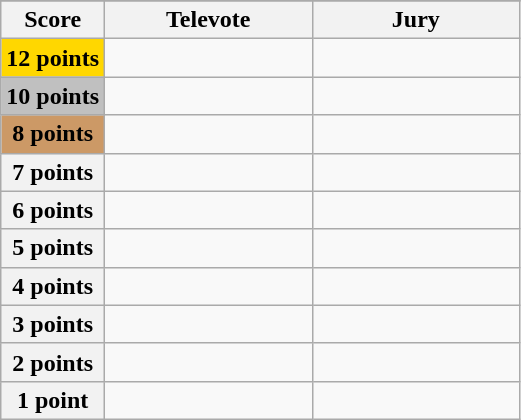<table class="wikitable">
<tr>
</tr>
<tr>
<th scope="col" width="20%">Score</th>
<th scope="col" width="40%">Televote</th>
<th scope="col" width="40%">Jury</th>
</tr>
<tr>
<th scope="row" style="background:gold">12 points</th>
<td></td>
<td></td>
</tr>
<tr>
<th scope="row" style="background:silver">10 points</th>
<td></td>
<td></td>
</tr>
<tr>
<th scope="row" style="background:#CC9966">8 points</th>
<td></td>
<td></td>
</tr>
<tr>
<th scope="row">7 points</th>
<td></td>
<td></td>
</tr>
<tr>
<th scope="row">6 points</th>
<td></td>
<td></td>
</tr>
<tr>
<th scope="row">5 points</th>
<td></td>
<td></td>
</tr>
<tr>
<th scope="row">4 points</th>
<td></td>
<td></td>
</tr>
<tr>
<th scope="row">3 points</th>
<td></td>
<td></td>
</tr>
<tr>
<th scope="row">2 points</th>
<td></td>
<td></td>
</tr>
<tr>
<th scope="row">1 point</th>
<td></td>
<td></td>
</tr>
</table>
